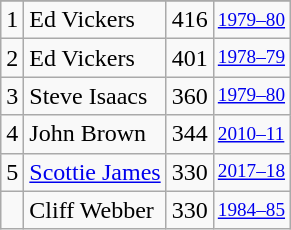<table class="wikitable">
<tr>
</tr>
<tr>
<td>1</td>
<td>Ed Vickers</td>
<td>416</td>
<td style="font-size:80%;"><a href='#'>1979–80</a></td>
</tr>
<tr>
<td>2</td>
<td>Ed Vickers</td>
<td>401</td>
<td style="font-size:80%;"><a href='#'>1978–79</a></td>
</tr>
<tr>
<td>3</td>
<td>Steve Isaacs</td>
<td>360</td>
<td style="font-size:80%;"><a href='#'>1979–80</a></td>
</tr>
<tr>
<td>4</td>
<td>John Brown</td>
<td>344</td>
<td style="font-size:80%;"><a href='#'>2010–11</a></td>
</tr>
<tr>
<td>5</td>
<td><a href='#'>Scottie James</a></td>
<td>330</td>
<td style="font-size:80%;"><a href='#'>2017–18</a></td>
</tr>
<tr>
<td></td>
<td>Cliff Webber</td>
<td>330</td>
<td style="font-size:80%;"><a href='#'>1984–85</a></td>
</tr>
</table>
